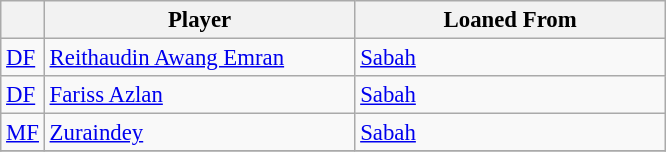<table class="wikitable plainrowheaders sortable" style="font-size:95%">
<tr>
<th></th>
<th scope=col style="width:200px;">Player</th>
<th scope=col style="width:200px;">Loaned From</th>
</tr>
<tr>
<td align=left><a href='#'>DF</a></td>
<td align=left> <a href='#'>Reithaudin Awang Emran</a></td>
<td align=left> <a href='#'>Sabah</a></td>
</tr>
<tr>
<td align=left><a href='#'>DF</a></td>
<td align=left> <a href='#'>Fariss Azlan</a></td>
<td align=left> <a href='#'>Sabah</a></td>
</tr>
<tr>
<td align=left><a href='#'>MF</a></td>
<td align=left> <a href='#'>Zuraindey</a></td>
<td align=left> <a href='#'>Sabah</a></td>
</tr>
<tr>
</tr>
</table>
